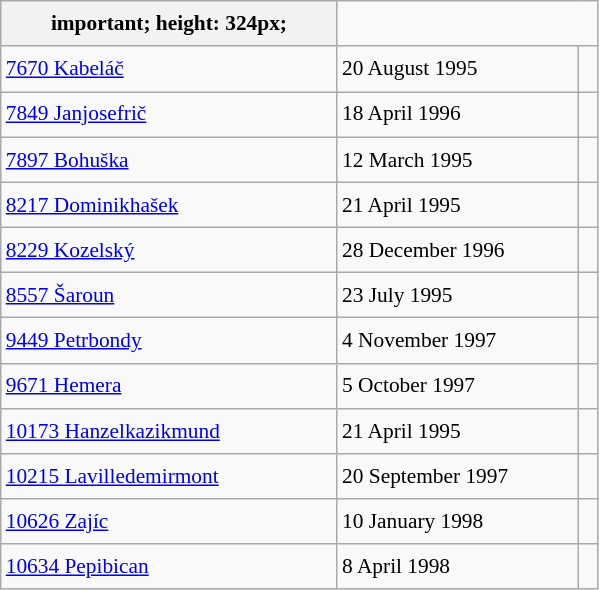<table class="wikitable" style="font-size: 89%; float: left; width: 28em; margin-right: 1em; line-height: 1.65em">
<tr>
<th>important; height: 324px;</th>
</tr>
<tr>
<td><a href='#'>7670 Kabeláč</a></td>
<td>20 August 1995</td>
<td></td>
</tr>
<tr>
<td><a href='#'>7849 Janjosefrič</a></td>
<td>18 April 1996</td>
<td> </td>
</tr>
<tr>
<td><a href='#'>7897 Bohuška</a></td>
<td>12 March 1995</td>
<td></td>
</tr>
<tr>
<td><a href='#'>8217 Dominikhašek</a></td>
<td>21 April 1995</td>
<td> </td>
</tr>
<tr>
<td><a href='#'>8229 Kozelský</a></td>
<td>28 December 1996</td>
<td> </td>
</tr>
<tr>
<td><a href='#'>8557 Šaroun</a></td>
<td>23 July 1995</td>
<td></td>
</tr>
<tr>
<td><a href='#'>9449 Petrbondy</a></td>
<td>4 November 1997</td>
<td></td>
</tr>
<tr>
<td><a href='#'>9671 Hemera</a></td>
<td>5 October 1997</td>
<td></td>
</tr>
<tr>
<td><a href='#'>10173 Hanzelkazikmund</a></td>
<td>21 April 1995</td>
<td> </td>
</tr>
<tr>
<td><a href='#'>10215 Lavilledemirmont</a></td>
<td>20 September 1997</td>
<td></td>
</tr>
<tr>
<td><a href='#'>10626 Zajíc</a></td>
<td>10 January 1998</td>
<td></td>
</tr>
<tr>
<td><a href='#'>10634 Pepibican</a></td>
<td>8 April 1998</td>
<td></td>
</tr>
</table>
